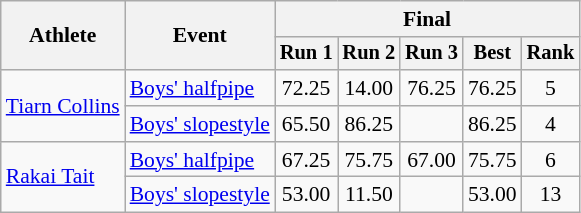<table class="wikitable" style="font-size:90%">
<tr>
<th rowspan=2>Athlete</th>
<th rowspan=2>Event</th>
<th colspan=5>Final</th>
</tr>
<tr style="font-size:95%">
<th>Run 1</th>
<th>Run 2</th>
<th>Run 3</th>
<th>Best</th>
<th>Rank</th>
</tr>
<tr align=center>
<td align=left rowspan=2><a href='#'>Tiarn Collins</a></td>
<td align=left><a href='#'>Boys' halfpipe</a></td>
<td>72.25</td>
<td>14.00</td>
<td>76.25</td>
<td>76.25</td>
<td>5</td>
</tr>
<tr align=center>
<td align=left><a href='#'>Boys' slopestyle</a></td>
<td>65.50</td>
<td>86.25</td>
<td></td>
<td>86.25</td>
<td>4</td>
</tr>
<tr align=center>
<td align=left rowspan=2><a href='#'>Rakai Tait</a></td>
<td align=left><a href='#'>Boys' halfpipe</a></td>
<td>67.25</td>
<td>75.75</td>
<td>67.00</td>
<td>75.75</td>
<td>6</td>
</tr>
<tr align=center>
<td align=left><a href='#'>Boys' slopestyle</a></td>
<td>53.00</td>
<td>11.50</td>
<td></td>
<td>53.00</td>
<td>13</td>
</tr>
</table>
